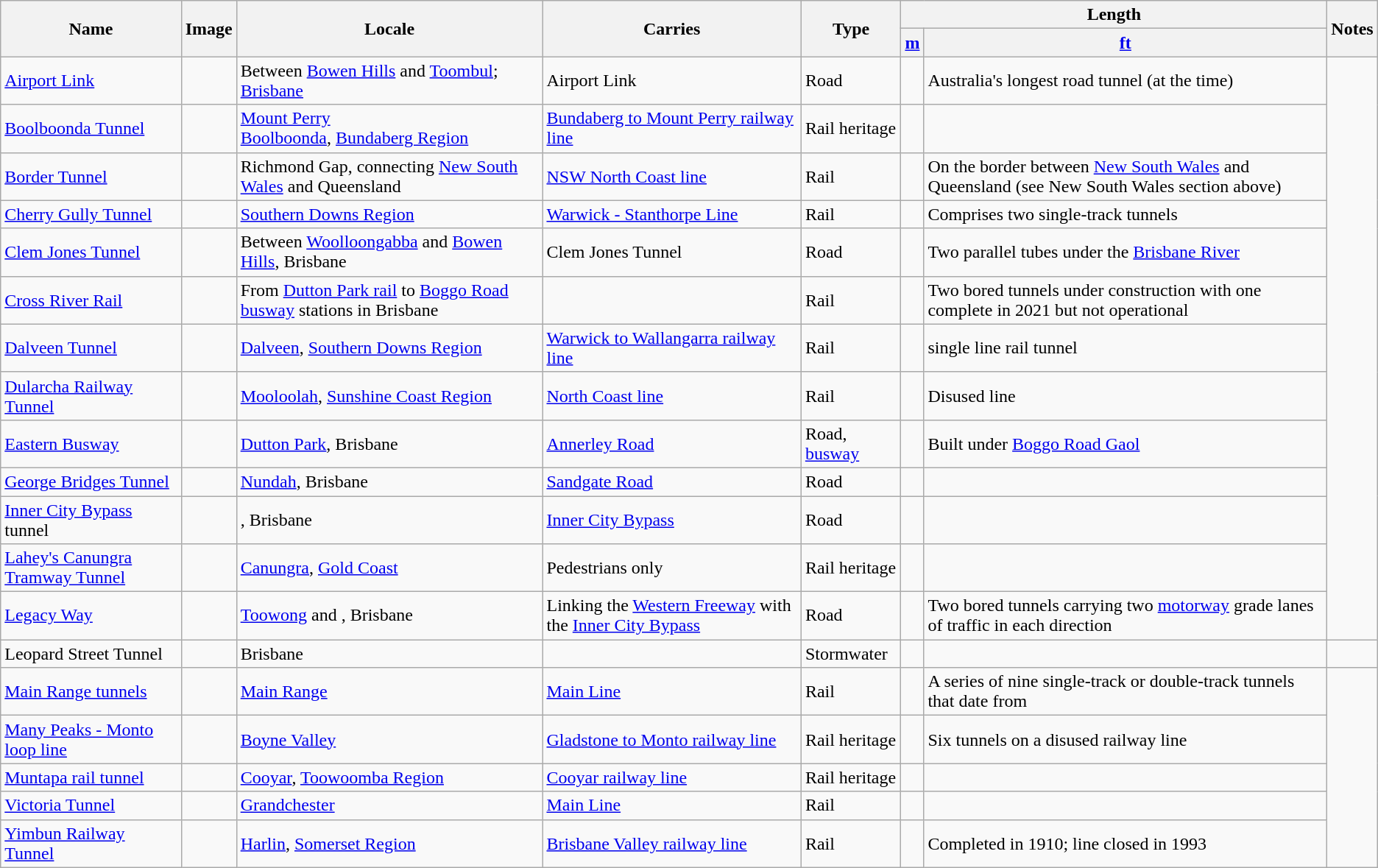<table class="wikitable sortable">
<tr>
<th rowspan=2>Name</th>
<th rowspan=2>Image</th>
<th rowspan=2>Locale</th>
<th rowspan=2>Carries</th>
<th rowspan=2>Type</th>
<th colspan=2>Length</th>
<th rowspan=2>Notes</th>
</tr>
<tr>
<th><a href='#'>m</a></th>
<th><a href='#'>ft</a></th>
</tr>
<tr>
<td><a href='#'>Airport Link</a></td>
<td></td>
<td>Between <a href='#'>Bowen Hills</a> and <a href='#'>Toombul</a>;<br><a href='#'>Brisbane</a></td>
<td>Airport Link </td>
<td>Road</td>
<td></td>
<td>Australia's longest road tunnel (at the time)</td>
</tr>
<tr>
<td><a href='#'>Boolboonda Tunnel</a></td>
<td></td>
<td><a href='#'>Mount Perry</a><br><a href='#'>Boolboonda</a>, <a href='#'>Bundaberg Region</a></td>
<td><a href='#'>Bundaberg to Mount Perry railway line</a></td>
<td>Rail heritage</td>
<td></td>
<td></td>
</tr>
<tr>
<td><a href='#'>Border Tunnel</a></td>
<td></td>
<td>Richmond Gap, connecting <a href='#'>New South Wales</a> and Queensland</td>
<td><a href='#'>NSW North Coast line</a></td>
<td>Rail</td>
<td></td>
<td>On the border between <a href='#'>New South Wales</a> and Queensland (see New South Wales section above)</td>
</tr>
<tr>
<td><a href='#'>Cherry Gully Tunnel</a></td>
<td></td>
<td><a href='#'>Southern Downs Region</a></td>
<td><a href='#'>Warwick - Stanthorpe Line</a></td>
<td>Rail</td>
<td></td>
<td>Comprises two single-track tunnels</td>
</tr>
<tr>
<td><a href='#'>Clem Jones Tunnel</a></td>
<td></td>
<td>Between <a href='#'>Woolloongabba</a> and <a href='#'>Bowen Hills</a>, Brisbane</td>
<td>Clem Jones Tunnel </td>
<td>Road</td>
<td></td>
<td>Two parallel tubes under the <a href='#'>Brisbane River</a></td>
</tr>
<tr>
<td><a href='#'>Cross River Rail</a></td>
<td></td>
<td>From <a href='#'>Dutton Park rail</a> to <a href='#'>Boggo Road busway</a> stations in Brisbane</td>
<td></td>
<td>Rail</td>
<td></td>
<td>Two bored tunnels under construction with one complete in 2021 but not operational</td>
</tr>
<tr>
<td><a href='#'>Dalveen Tunnel</a></td>
<td></td>
<td><a href='#'>Dalveen</a>, <a href='#'>Southern Downs Region</a></td>
<td><a href='#'>Warwick to Wallangarra railway line</a></td>
<td>Rail</td>
<td></td>
<td>single line rail tunnel</td>
</tr>
<tr>
<td><a href='#'>Dularcha Railway Tunnel</a></td>
<td></td>
<td><a href='#'>Mooloolah</a>, <a href='#'>Sunshine Coast Region</a></td>
<td><a href='#'>North Coast line</a></td>
<td>Rail</td>
<td></td>
<td>Disused line</td>
</tr>
<tr>
<td><a href='#'>Eastern Busway</a></td>
<td></td>
<td><a href='#'>Dutton Park</a>, Brisbane</td>
<td><a href='#'>Annerley Road</a></td>
<td>Road, <a href='#'>busway</a></td>
<td></td>
<td>Built under <a href='#'>Boggo Road Gaol</a></td>
</tr>
<tr>
<td><a href='#'>George Bridges Tunnel</a></td>
<td></td>
<td><a href='#'>Nundah</a>, Brisbane</td>
<td><a href='#'>Sandgate Road</a></td>
<td>Road</td>
<td></td>
<td></td>
</tr>
<tr>
<td><a href='#'>Inner City Bypass</a> tunnel</td>
<td></td>
<td>, Brisbane</td>
<td><a href='#'>Inner City Bypass</a> </td>
<td>Road</td>
<td></td>
<td></td>
</tr>
<tr>
<td><a href='#'>Lahey's Canungra Tramway Tunnel</a></td>
<td></td>
<td><a href='#'>Canungra</a>, <a href='#'>Gold Coast</a></td>
<td>Pedestrians only</td>
<td>Rail heritage</td>
<td></td>
<td></td>
</tr>
<tr>
<td><a href='#'>Legacy Way</a></td>
<td></td>
<td><a href='#'>Toowong</a> and , Brisbane</td>
<td>Linking the <a href='#'>Western Freeway</a> with the <a href='#'>Inner City Bypass</a></td>
<td>Road</td>
<td></td>
<td>Two bored tunnels carrying two <a href='#'>motorway</a> grade lanes of traffic in each direction</td>
</tr>
<tr>
<td>Leopard Street Tunnel</td>
<td></td>
<td>Brisbane</td>
<td></td>
<td>Stormwater</td>
<td></td>
<td></td>
<td></td>
</tr>
<tr>
<td><a href='#'>Main Range tunnels</a></td>
<td></td>
<td><a href='#'>Main Range</a></td>
<td><a href='#'>Main Line</a></td>
<td>Rail</td>
<td></td>
<td>A series of nine single-track or double-track tunnels that date from </td>
</tr>
<tr>
<td><a href='#'>Many Peaks - Monto loop line</a></td>
<td></td>
<td><a href='#'>Boyne Valley</a></td>
<td><a href='#'>Gladstone to Monto railway line</a></td>
<td>Rail heritage</td>
<td></td>
<td>Six tunnels on a disused railway line</td>
</tr>
<tr>
<td><a href='#'>Muntapa rail tunnel</a></td>
<td></td>
<td><a href='#'>Cooyar</a>, <a href='#'>Toowoomba Region</a></td>
<td><a href='#'>Cooyar railway line</a></td>
<td>Rail heritage</td>
<td></td>
<td></td>
</tr>
<tr>
<td><a href='#'>Victoria Tunnel</a></td>
<td></td>
<td><a href='#'>Grandchester</a></td>
<td><a href='#'>Main Line</a></td>
<td>Rail</td>
<td></td>
<td></td>
</tr>
<tr>
<td><a href='#'>Yimbun Railway Tunnel</a></td>
<td></td>
<td><a href='#'>Harlin</a>, <a href='#'>Somerset Region</a></td>
<td><a href='#'>Brisbane Valley railway line</a></td>
<td>Rail</td>
<td></td>
<td>Completed in 1910; line closed in 1993</td>
</tr>
</table>
